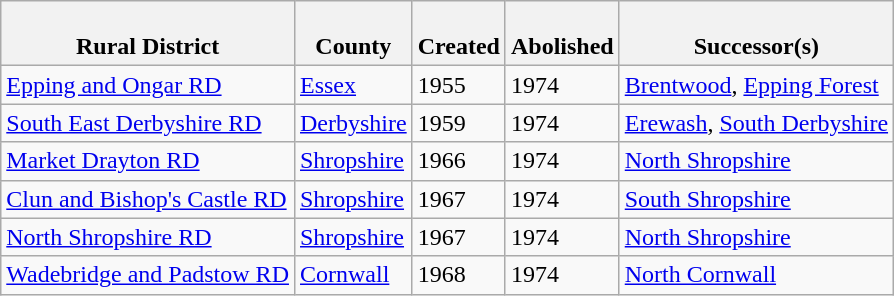<table class="wikitable sortable">
<tr>
<th><br>Rural District</th>
<th><br>County</th>
<th><br>Created</th>
<th><br>Abolished</th>
<th><br>Successor(s)</th>
</tr>
<tr>
<td><a href='#'>Epping and Ongar RD</a></td>
<td><a href='#'>Essex</a></td>
<td>1955</td>
<td>1974</td>
<td><a href='#'>Brentwood</a>, <a href='#'>Epping Forest</a></td>
</tr>
<tr>
<td><a href='#'>South East Derbyshire RD</a></td>
<td><a href='#'>Derbyshire</a></td>
<td>1959</td>
<td>1974</td>
<td><a href='#'>Erewash</a>, <a href='#'>South Derbyshire</a></td>
</tr>
<tr>
<td><a href='#'>Market Drayton RD</a></td>
<td><a href='#'>Shropshire</a></td>
<td>1966</td>
<td>1974</td>
<td><a href='#'>North Shropshire</a></td>
</tr>
<tr>
<td><a href='#'>Clun and Bishop's Castle RD</a></td>
<td><a href='#'>Shropshire</a></td>
<td>1967</td>
<td>1974</td>
<td><a href='#'>South Shropshire</a></td>
</tr>
<tr>
<td><a href='#'>North Shropshire RD</a></td>
<td><a href='#'>Shropshire</a></td>
<td>1967</td>
<td>1974</td>
<td><a href='#'>North Shropshire</a></td>
</tr>
<tr>
<td><a href='#'>Wadebridge and Padstow RD</a></td>
<td><a href='#'>Cornwall</a></td>
<td>1968</td>
<td>1974</td>
<td><a href='#'>North Cornwall</a></td>
</tr>
</table>
